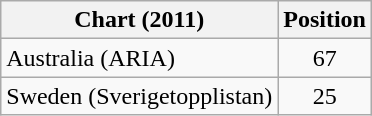<table class="wikitable sortable">
<tr>
<th scope="col">Chart (2011)</th>
<th scope="col">Position</th>
</tr>
<tr>
<td>Australia (ARIA)</td>
<td style="text-align:center;">67</td>
</tr>
<tr>
<td>Sweden (Sverigetopplistan)</td>
<td style="text-align:center;">25</td>
</tr>
</table>
